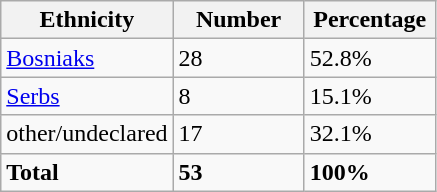<table class="wikitable">
<tr>
<th width="100px">Ethnicity</th>
<th width="80px">Number</th>
<th width="80px">Percentage</th>
</tr>
<tr>
<td><a href='#'>Bosniaks</a></td>
<td>28</td>
<td>52.8%</td>
</tr>
<tr>
<td><a href='#'>Serbs</a></td>
<td>8</td>
<td>15.1%</td>
</tr>
<tr>
<td>other/undeclared</td>
<td>17</td>
<td>32.1%</td>
</tr>
<tr>
<td><strong>Total</strong></td>
<td><strong>53</strong></td>
<td><strong>100%</strong></td>
</tr>
</table>
